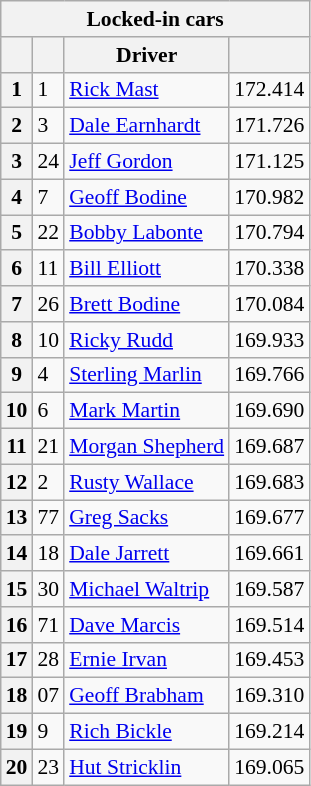<table class="wikitable" style="font-size: 90%;">
<tr>
<th colspan=4>Locked-in cars</th>
</tr>
<tr>
<th></th>
<th></th>
<th>Driver</th>
<th></th>
</tr>
<tr>
<th>1</th>
<td>1</td>
<td><a href='#'>Rick Mast</a></td>
<td>172.414</td>
</tr>
<tr>
<th>2</th>
<td>3</td>
<td><a href='#'>Dale Earnhardt</a></td>
<td>171.726</td>
</tr>
<tr>
<th>3</th>
<td>24</td>
<td><a href='#'>Jeff Gordon</a></td>
<td>171.125</td>
</tr>
<tr>
<th>4</th>
<td>7</td>
<td><a href='#'>Geoff Bodine</a></td>
<td>170.982</td>
</tr>
<tr>
<th>5</th>
<td>22</td>
<td><a href='#'>Bobby Labonte</a></td>
<td>170.794</td>
</tr>
<tr>
<th>6</th>
<td>11</td>
<td><a href='#'>Bill Elliott</a></td>
<td>170.338</td>
</tr>
<tr>
<th>7</th>
<td>26</td>
<td><a href='#'>Brett Bodine</a></td>
<td>170.084</td>
</tr>
<tr>
<th>8</th>
<td>10</td>
<td><a href='#'>Ricky Rudd</a></td>
<td>169.933</td>
</tr>
<tr>
<th>9</th>
<td>4</td>
<td><a href='#'>Sterling Marlin</a></td>
<td>169.766</td>
</tr>
<tr>
<th>10</th>
<td>6</td>
<td><a href='#'>Mark Martin</a></td>
<td>169.690</td>
</tr>
<tr>
<th>11</th>
<td>21</td>
<td><a href='#'>Morgan Shepherd</a></td>
<td>169.687</td>
</tr>
<tr>
<th>12</th>
<td>2</td>
<td><a href='#'>Rusty Wallace</a></td>
<td>169.683</td>
</tr>
<tr>
<th>13</th>
<td>77</td>
<td><a href='#'>Greg Sacks</a></td>
<td>169.677</td>
</tr>
<tr>
<th>14</th>
<td>18</td>
<td><a href='#'>Dale Jarrett</a></td>
<td>169.661</td>
</tr>
<tr>
<th>15</th>
<td>30</td>
<td><a href='#'>Michael Waltrip</a></td>
<td>169.587</td>
</tr>
<tr>
<th>16</th>
<td>71</td>
<td><a href='#'>Dave Marcis</a></td>
<td>169.514</td>
</tr>
<tr>
<th>17</th>
<td>28</td>
<td><a href='#'>Ernie Irvan</a></td>
<td>169.453</td>
</tr>
<tr>
<th>18</th>
<td>07</td>
<td><a href='#'>Geoff Brabham</a></td>
<td>169.310</td>
</tr>
<tr>
<th>19</th>
<td>9</td>
<td><a href='#'>Rich Bickle</a></td>
<td>169.214</td>
</tr>
<tr>
<th>20</th>
<td>23</td>
<td><a href='#'>Hut Stricklin</a></td>
<td>169.065</td>
</tr>
</table>
